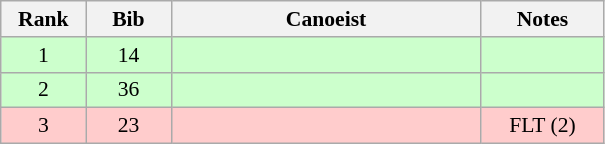<table class="wikitable" style="font-size:90%; text-align:center">
<tr>
<th width="50">Rank</th>
<th width="50">Bib</th>
<th width="200">Canoeist</th>
<th width="75">Notes</th>
</tr>
<tr bgcolor="#CCFFCC">
<td>1</td>
<td>14</td>
<td align="left"></td>
<td></td>
</tr>
<tr bgcolor="#CCFFCC">
<td>2</td>
<td>36</td>
<td align="left"></td>
<td></td>
</tr>
<tr bgcolor="#FFCCCC">
<td>3</td>
<td>23</td>
<td align="left"></td>
<td>FLT (2)</td>
</tr>
</table>
